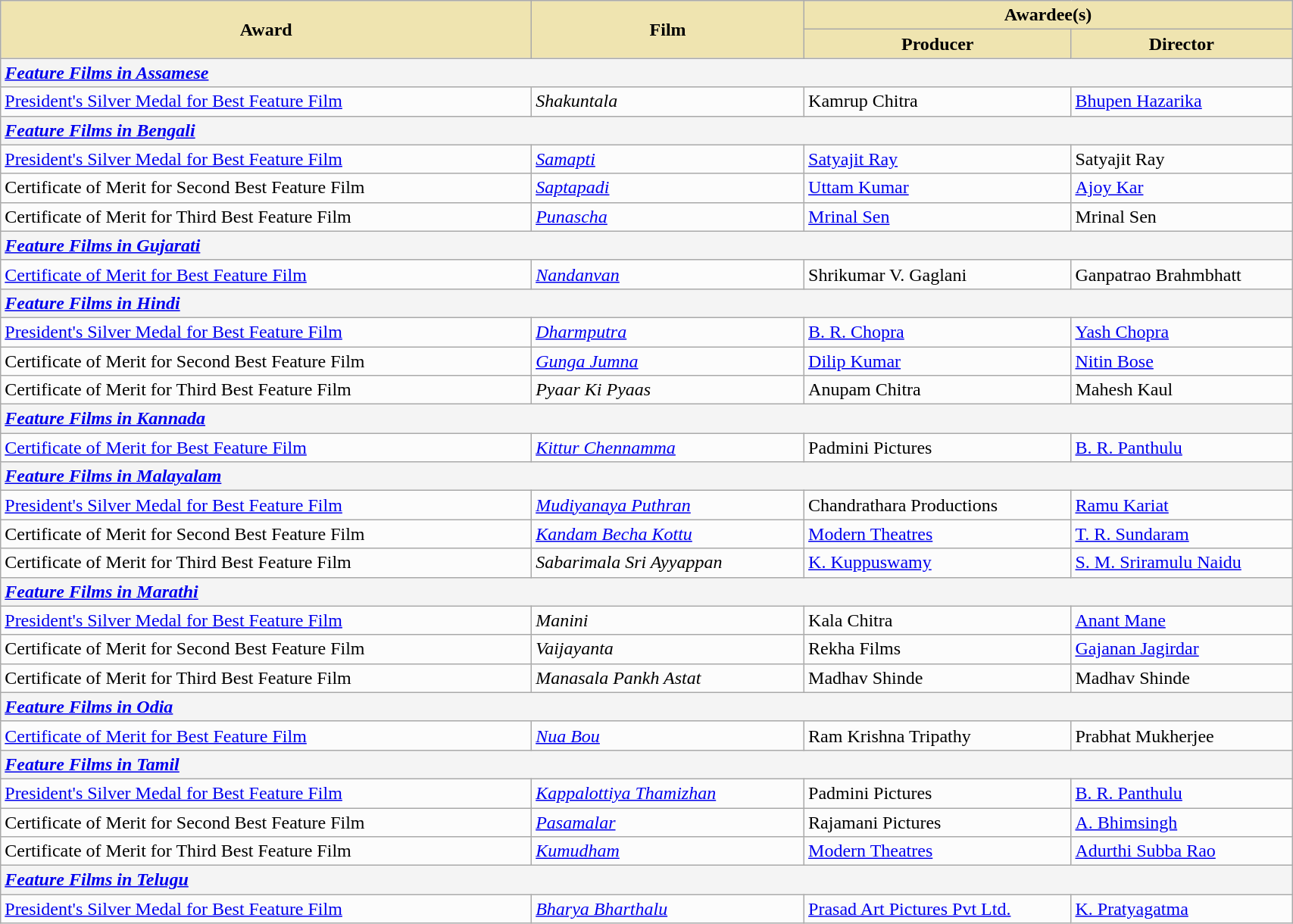<table class="wikitable sortable" style="width:90%">
<tr>
<th scope="col" rowspan="2" style="background-color:#EFE4B0;width:37%">Award</th>
<th scope="col" rowspan="2" style="background-color:#EFE4B0;width:19%">Film</th>
<th scope="col" colspan="2" style="background-color:#EFE4B0;width:34%">Awardee(s)</th>
</tr>
<tr>
<th scope="col" style="background-color:#EFE4B0;">Producer</th>
<th scope="col" style="background-color:#EFE4B0;">Director</th>
</tr>
<tr style="background-color:#F4F4F4">
<td colspan="4"><strong><em><a href='#'>Feature Films in Assamese</a></em></strong></td>
</tr>
<tr style="background-color:#FCFCFC">
<td><a href='#'>President's Silver Medal for Best Feature Film</a></td>
<td><em>Shakuntala</em></td>
<td>Kamrup Chitra</td>
<td><a href='#'>Bhupen Hazarika</a></td>
</tr>
<tr style="background-color:#F4F4F4">
<td colspan="4"><strong><em><a href='#'>Feature Films in Bengali</a></em></strong></td>
</tr>
<tr style="background-color:#FCFCFC">
<td><a href='#'>President's Silver Medal for Best Feature Film</a></td>
<td><em><a href='#'>Samapti</a></em></td>
<td><a href='#'>Satyajit Ray</a></td>
<td>Satyajit Ray</td>
</tr>
<tr style="background-color:#FCFCFC">
<td>Certificate of Merit for Second Best Feature Film</td>
<td><em><a href='#'>Saptapadi</a></em></td>
<td><a href='#'>Uttam Kumar</a></td>
<td><a href='#'>Ajoy Kar</a></td>
</tr>
<tr style="background-color:#FCFCFC">
<td>Certificate of Merit for Third Best Feature Film</td>
<td><em><a href='#'>Punascha</a></em></td>
<td><a href='#'>Mrinal Sen</a></td>
<td>Mrinal Sen</td>
</tr>
<tr style="background-color:#F4F4F4">
<td colspan="4"><strong><em><a href='#'>Feature Films in Gujarati</a></em></strong></td>
</tr>
<tr style="background-color:#FCFCFC">
<td><a href='#'>Certificate of Merit for Best Feature Film</a></td>
<td><em><a href='#'>Nandanvan</a></em></td>
<td>Shrikumar V. Gaglani</td>
<td>Ganpatrao Brahmbhatt</td>
</tr>
<tr style="background-color:#F4F4F4">
<td colspan="4"><strong><em><a href='#'>Feature Films in Hindi</a></em></strong></td>
</tr>
<tr style="background-color:#FCFCFC">
<td><a href='#'>President's Silver Medal for Best Feature Film</a></td>
<td><em><a href='#'>Dharmputra</a></em></td>
<td><a href='#'>B. R. Chopra</a></td>
<td><a href='#'>Yash Chopra</a></td>
</tr>
<tr style="background-color:#FCFCFC">
<td>Certificate of Merit for Second Best Feature Film</td>
<td><em><a href='#'>Gunga Jumna</a></em></td>
<td><a href='#'>Dilip Kumar</a></td>
<td><a href='#'>Nitin Bose</a></td>
</tr>
<tr style="background-color:#FCFCFC">
<td>Certificate of Merit for Third Best Feature Film</td>
<td><em>Pyaar Ki Pyaas</em></td>
<td>Anupam Chitra</td>
<td>Mahesh Kaul</td>
</tr>
<tr style="background-color:#F4F4F4">
<td colspan="4"><strong><em><a href='#'>Feature Films in Kannada</a></em></strong></td>
</tr>
<tr style="background-color:#FCFCFC">
<td><a href='#'>Certificate of Merit for Best Feature Film</a></td>
<td><em><a href='#'>Kittur Chennamma</a></em></td>
<td>Padmini Pictures</td>
<td><a href='#'>B. R. Panthulu</a></td>
</tr>
<tr style="background-color:#F4F4F4">
<td colspan="4"><strong><em><a href='#'>Feature Films in Malayalam</a></em></strong></td>
</tr>
<tr style="background-color:#FCFCFC">
<td><a href='#'>President's Silver Medal for Best Feature Film</a></td>
<td><em><a href='#'>Mudiyanaya Puthran</a></em></td>
<td>Chandrathara Productions</td>
<td><a href='#'>Ramu Kariat</a></td>
</tr>
<tr style="background-color:#FCFCFC">
<td>Certificate of Merit for Second Best Feature Film</td>
<td><em><a href='#'>Kandam Becha Kottu</a></em></td>
<td><a href='#'>Modern Theatres</a></td>
<td><a href='#'>T. R. Sundaram</a></td>
</tr>
<tr style="background-color:#FCFCFC">
<td>Certificate of Merit for Third Best Feature Film</td>
<td><em>Sabarimala Sri Ayyappan</em></td>
<td><a href='#'>K. Kuppuswamy</a></td>
<td><a href='#'>S. M. Sriramulu Naidu</a></td>
</tr>
<tr style="background-color:#F4F4F4">
<td colspan="4"><strong><em><a href='#'>Feature Films in Marathi</a></em></strong></td>
</tr>
<tr style="background-color:#FCFCFC">
<td><a href='#'>President's Silver Medal for Best Feature Film</a></td>
<td><em>Manini</em></td>
<td>Kala Chitra</td>
<td><a href='#'>Anant Mane</a></td>
</tr>
<tr style="background-color:#FCFCFC">
<td>Certificate of Merit for Second Best Feature Film</td>
<td><em>Vaijayanta</em></td>
<td>Rekha Films</td>
<td><a href='#'>Gajanan Jagirdar</a></td>
</tr>
<tr style="background-color:#FCFCFC">
<td>Certificate of Merit for Third Best Feature Film</td>
<td><em>Manasala Pankh Astat</em></td>
<td>Madhav Shinde</td>
<td>Madhav Shinde</td>
</tr>
<tr style="background-color:#F4F4F4">
<td colspan="4"><strong><em><a href='#'>Feature Films in Odia</a></em></strong></td>
</tr>
<tr style="background-color:#FCFCFC">
<td><a href='#'>Certificate of Merit for Best Feature Film</a></td>
<td><em><a href='#'>Nua Bou</a></em></td>
<td>Ram Krishna Tripathy</td>
<td>Prabhat Mukherjee</td>
</tr>
<tr style="background-color:#F4F4F4">
<td colspan="4"><strong><em><a href='#'>Feature Films in Tamil</a></em></strong></td>
</tr>
<tr style="background-color:#FCFCFC">
<td><a href='#'>President's Silver Medal for Best Feature Film</a></td>
<td><em><a href='#'>Kappalottiya Thamizhan</a></em></td>
<td>Padmini Pictures</td>
<td><a href='#'>B. R. Panthulu</a></td>
</tr>
<tr style="background-color:#FCFCFC">
<td>Certificate of Merit for Second Best Feature Film</td>
<td><em><a href='#'>Pasamalar</a></em></td>
<td>Rajamani Pictures</td>
<td><a href='#'>A. Bhimsingh</a></td>
</tr>
<tr style="background-color:#FCFCFC">
<td>Certificate of Merit for Third Best Feature Film</td>
<td><em><a href='#'>Kumudham</a></em></td>
<td><a href='#'>Modern Theatres</a></td>
<td><a href='#'>Adurthi Subba Rao</a></td>
</tr>
<tr style="background-color:#F4F4F4">
<td colspan="4"><strong><em><a href='#'>Feature Films in Telugu</a></em></strong></td>
</tr>
<tr style="background-color:#FCFCFC">
<td><a href='#'>President's Silver Medal for Best Feature Film</a></td>
<td><em><a href='#'>Bharya Bharthalu</a></em></td>
<td><a href='#'>Prasad Art Pictures Pvt Ltd.</a></td>
<td><a href='#'>K. Pratyagatma</a></td>
</tr>
</table>
